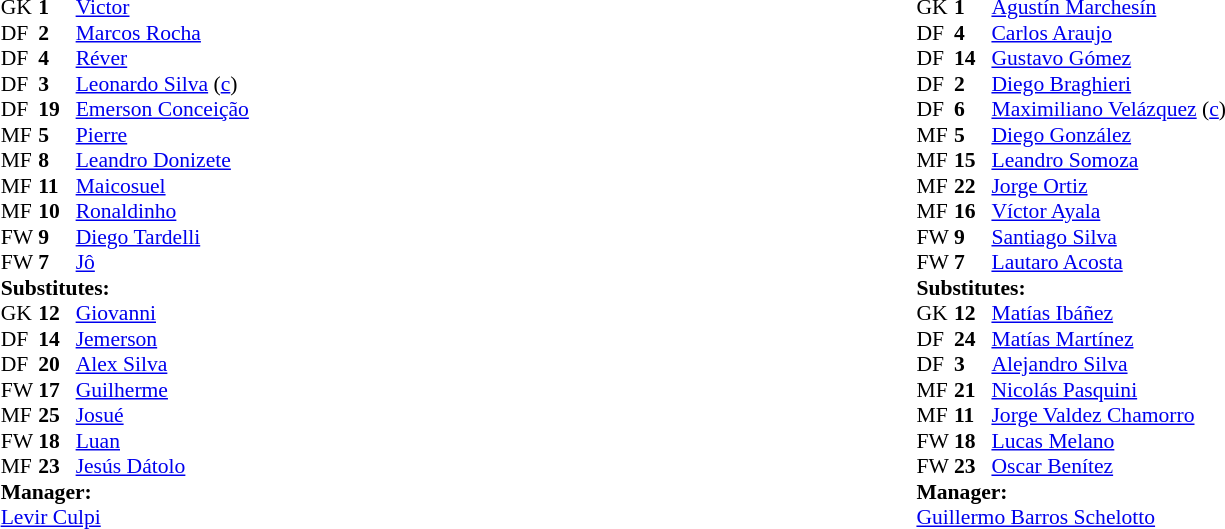<table width="100%">
<tr>
<td valign="top" width="50%"><br><table style="font-size: 90%" cellspacing="0" cellpadding="0" align=center>
<tr>
<th width=25></th>
<th width=25></th>
</tr>
<tr>
<td>GK</td>
<td><strong>1</strong></td>
<td> <a href='#'>Victor</a></td>
</tr>
<tr>
<td>DF</td>
<td><strong>2</strong></td>
<td> <a href='#'>Marcos Rocha</a></td>
</tr>
<tr>
<td>DF</td>
<td><strong>4</strong></td>
<td> <a href='#'>Réver</a></td>
<td></td>
</tr>
<tr>
<td>DF</td>
<td><strong>3</strong></td>
<td> <a href='#'>Leonardo Silva</a> (<a href='#'>c</a>)</td>
</tr>
<tr>
<td>DF</td>
<td><strong>19</strong></td>
<td> <a href='#'>Emerson Conceição</a></td>
</tr>
<tr>
<td>MF</td>
<td><strong>5</strong></td>
<td> <a href='#'>Pierre</a></td>
<td></td>
</tr>
<tr>
<td>MF</td>
<td><strong>8</strong></td>
<td> <a href='#'>Leandro Donizete</a></td>
<td></td>
</tr>
<tr>
<td>MF</td>
<td><strong>11</strong></td>
<td> <a href='#'>Maicosuel</a></td>
<td></td>
<td></td>
</tr>
<tr>
<td>MF</td>
<td><strong>10</strong></td>
<td> <a href='#'>Ronaldinho</a></td>
<td></td>
<td></td>
</tr>
<tr>
<td>FW</td>
<td><strong>9</strong></td>
<td> <a href='#'>Diego Tardelli</a></td>
<td></td>
<td></td>
</tr>
<tr>
<td>FW</td>
<td><strong>7</strong></td>
<td> <a href='#'>Jô</a></td>
</tr>
<tr>
<td colspan=3><strong>Substitutes:</strong></td>
</tr>
<tr>
<td>GK</td>
<td><strong>12</strong></td>
<td> <a href='#'>Giovanni</a></td>
</tr>
<tr>
<td>DF</td>
<td><strong>14</strong></td>
<td> <a href='#'>Jemerson</a></td>
</tr>
<tr>
<td>DF</td>
<td><strong>20</strong></td>
<td> <a href='#'>Alex Silva</a></td>
</tr>
<tr>
<td>FW</td>
<td><strong>17</strong></td>
<td> <a href='#'>Guilherme</a></td>
<td></td>
<td></td>
</tr>
<tr>
<td>MF</td>
<td><strong>25</strong></td>
<td> <a href='#'>Josué</a></td>
</tr>
<tr>
<td>FW</td>
<td><strong>18</strong></td>
<td> <a href='#'>Luan</a></td>
<td></td>
<td></td>
</tr>
<tr>
<td>MF</td>
<td><strong>23</strong></td>
<td> <a href='#'>Jesús Dátolo</a></td>
<td></td>
<td></td>
</tr>
<tr>
<td colspan=3><strong>Manager:</strong></td>
</tr>
<tr>
<td colspan=4> <a href='#'>Levir Culpi</a></td>
</tr>
</table>
</td>
<td><br><table style="font-size: 90%" cellspacing="0" cellpadding="0" align=center>
<tr>
<th width=25></th>
<th width=25></th>
</tr>
<tr>
<td>GK</td>
<td><strong>1</strong></td>
<td> <a href='#'>Agustín Marchesín</a></td>
</tr>
<tr>
<td>DF</td>
<td><strong>4</strong></td>
<td> <a href='#'>Carlos Araujo</a></td>
<td></td>
<td></td>
</tr>
<tr>
<td>DF</td>
<td><strong>14</strong></td>
<td> <a href='#'>Gustavo Gómez</a></td>
<td></td>
<td></td>
</tr>
<tr>
<td>DF</td>
<td><strong>2</strong></td>
<td> <a href='#'>Diego Braghieri</a></td>
<td></td>
</tr>
<tr>
<td>DF</td>
<td><strong>6</strong></td>
<td> <a href='#'>Maximiliano Velázquez</a> (<a href='#'>c</a>)</td>
</tr>
<tr>
<td>MF</td>
<td><strong>5</strong></td>
<td> <a href='#'>Diego González</a></td>
<td></td>
</tr>
<tr>
<td>MF</td>
<td><strong>15</strong></td>
<td> <a href='#'>Leandro Somoza</a></td>
<td></td>
</tr>
<tr>
<td>MF</td>
<td><strong>22</strong></td>
<td> <a href='#'>Jorge Ortiz</a></td>
<td></td>
<td></td>
</tr>
<tr>
<td>MF</td>
<td><strong>16</strong></td>
<td> <a href='#'>Víctor Ayala</a></td>
<td></td>
</tr>
<tr>
<td>FW</td>
<td><strong>9</strong></td>
<td> <a href='#'>Santiago Silva</a></td>
</tr>
<tr>
<td>FW</td>
<td><strong>7</strong></td>
<td> <a href='#'>Lautaro Acosta</a></td>
<td></td>
</tr>
<tr>
<td colspan=3><strong>Substitutes:</strong></td>
</tr>
<tr>
<td>GK</td>
<td><strong>12</strong></td>
<td> <a href='#'>Matías Ibáñez</a></td>
</tr>
<tr>
<td>DF</td>
<td><strong>24</strong></td>
<td> <a href='#'>Matías Martínez</a></td>
</tr>
<tr>
<td>DF</td>
<td><strong>3</strong></td>
<td> <a href='#'>Alejandro Silva</a></td>
</tr>
<tr>
<td>MF</td>
<td><strong>21</strong></td>
<td> <a href='#'>Nicolás Pasquini</a></td>
<td></td>
<td></td>
</tr>
<tr>
<td>MF</td>
<td><strong>11</strong></td>
<td> <a href='#'>Jorge Valdez Chamorro</a></td>
</tr>
<tr>
<td>FW</td>
<td><strong>18</strong></td>
<td> <a href='#'>Lucas Melano</a></td>
<td></td>
<td></td>
</tr>
<tr>
<td>FW</td>
<td><strong>23</strong></td>
<td> <a href='#'>Oscar Benítez</a></td>
<td></td>
<td></td>
</tr>
<tr>
<td colspan=3><strong>Manager:</strong></td>
</tr>
<tr>
<td colspan=4> <a href='#'>Guillermo Barros Schelotto</a></td>
</tr>
</table>
</td>
</tr>
</table>
